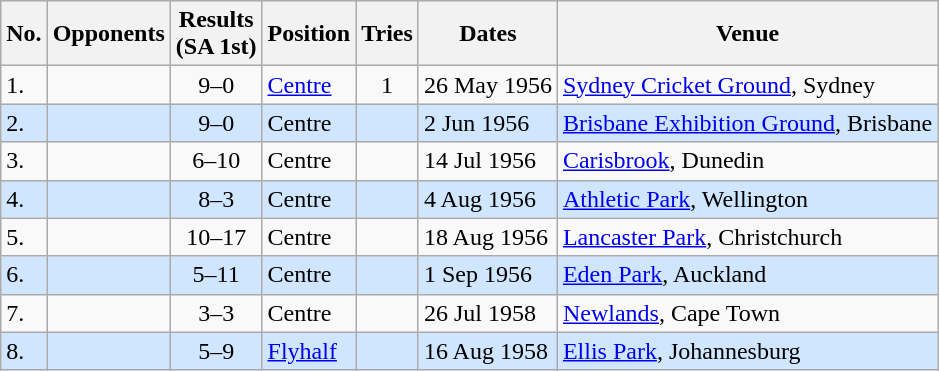<table class="wikitable sortable">
<tr>
<th>No.</th>
<th>Opponents</th>
<th>Results<br>(SA 1st)</th>
<th>Position</th>
<th>Tries</th>
<th>Dates</th>
<th>Venue</th>
</tr>
<tr>
<td>1.</td>
<td></td>
<td align="center">9–0</td>
<td><a href='#'>Centre</a></td>
<td align="center">1</td>
<td>26 May 1956</td>
<td><a href='#'>Sydney Cricket Ground</a>, Sydney</td>
</tr>
<tr style="background: #D0E6FF;">
<td>2.</td>
<td></td>
<td align="center">9–0</td>
<td>Centre</td>
<td></td>
<td>2 Jun 1956</td>
<td><a href='#'>Brisbane Exhibition Ground</a>, Brisbane</td>
</tr>
<tr>
<td>3.</td>
<td></td>
<td align="center">6–10</td>
<td>Centre</td>
<td></td>
<td>14 Jul 1956</td>
<td><a href='#'>Carisbrook</a>, Dunedin</td>
</tr>
<tr style="background: #D0E6FF;">
<td>4.</td>
<td></td>
<td align="center">8–3</td>
<td>Centre</td>
<td></td>
<td>4 Aug 1956</td>
<td><a href='#'>Athletic Park</a>, Wellington</td>
</tr>
<tr>
<td>5.</td>
<td></td>
<td align="center">10–17</td>
<td>Centre</td>
<td></td>
<td>18 Aug 1956</td>
<td><a href='#'>Lancaster Park</a>, Christchurch</td>
</tr>
<tr style="background: #D0E6FF;">
<td>6.</td>
<td></td>
<td align="center">5–11</td>
<td>Centre</td>
<td></td>
<td>1 Sep 1956</td>
<td><a href='#'>Eden Park</a>, Auckland</td>
</tr>
<tr>
<td>7.</td>
<td></td>
<td align="center">3–3</td>
<td>Centre</td>
<td></td>
<td>26 Jul 1958</td>
<td><a href='#'>Newlands</a>, Cape Town</td>
</tr>
<tr style="background: #D0E6FF;">
<td>8.</td>
<td></td>
<td align="center">5–9</td>
<td><a href='#'>Flyhalf</a></td>
<td></td>
<td>16 Aug 1958</td>
<td><a href='#'>Ellis Park</a>, Johannesburg</td>
</tr>
</table>
